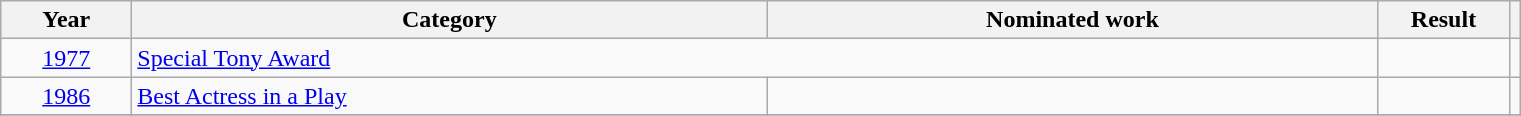<table class=wikitable>
<tr>
<th scope="col" style="width:5em;">Year</th>
<th scope="col" style="width:26em;">Category</th>
<th scope="col" style="width:25em;">Nominated work</th>
<th scope="col" style="width:5em;">Result</th>
<th></th>
</tr>
<tr>
<td style="text-align:center;"><a href='#'>1977</a></td>
<td colspan=2><a href='#'>Special Tony Award</a></td>
<td></td>
<td style="text-align:center;"></td>
</tr>
<tr>
<td style="text-align:center;"><a href='#'>1986</a></td>
<td><a href='#'>Best Actress in a Play</a></td>
<td></td>
<td></td>
<td style="text-align:center;"></td>
</tr>
<tr>
</tr>
</table>
